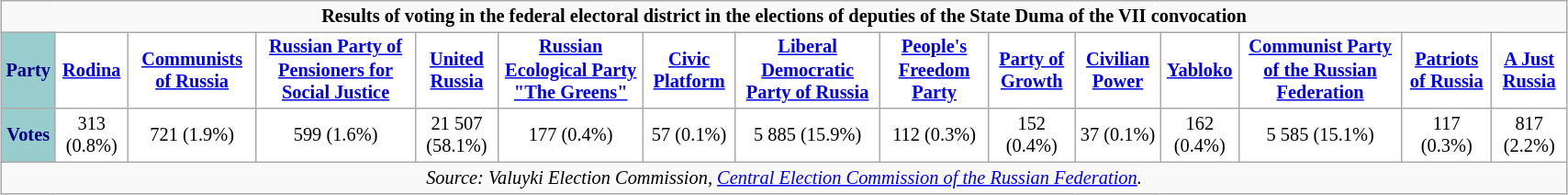<table class="wikitable" style="font-size:85%; width:90%; border:0; text-align:center; line-height:120%; margin:auto;">
<tr>
<td colspan="15" style="text-align:center;"><strong>Results of voting in the federal electoral district in the elections of deputies of the State Duma of the VII convocation</strong></td>
</tr>
<tr>
<th style="background:#9cc; color:navy; height:17px;">Party</th>
<th style="background:#fff; color:navy;"><a href='#'>Rodina</a></th>
<th style="background:#fff; color:navy;"><a href='#'>Communists of Russia</a></th>
<th style="background:#fff; color:navy;"><a href='#'>Russian Party of Pensioners for Social Justice</a></th>
<th style="background:#fff; color:navy;"><a href='#'>United Russia</a></th>
<th style="background:#fff; color:navy;"><a href='#'>Russian Ecological Party "The Greens"</a></th>
<th style="background:#fff; color:navy;"><a href='#'>Civic Platform</a></th>
<th style="background:#fff; color:navy;"><a href='#'>Liberal Democratic Party of Russia</a></th>
<th style="background:#fff; color:navy;"><a href='#'>People's Freedom Party</a></th>
<th style="background:#fff; color:navy;"><a href='#'>Party of Growth</a></th>
<th style="background:#fff; color:navy;"><a href='#'>Civilian Power</a></th>
<th style="background:#fff; color:navy;"><a href='#'>Yabloko</a></th>
<th style="background:#fff; color:navy;"><a href='#'>Communist Party of the Russian Federation</a></th>
<th style="background:#fff; color:navy;"><a href='#'>Patriots of Russia</a></th>
<th style="background:#fff; color:navy;"><a href='#'>A Just Russia</a></th>
</tr>
<tr>
<th style="background:#9cc; color:navy; height:17px;">Votes</th>
<td style="background:#fff; color:black;">313 (0.8%)</td>
<td style="background:#fff; color:black;">721 (1.9%)</td>
<td style="background:#fff; color:black;">599 (1.6%)</td>
<td style="background:#fff; color:black;">21 507 (58.1%)</td>
<td style="background:#fff; color:black;">177 (0.4%)</td>
<td style="background:#fff; color:black;">57 (0.1%)</td>
<td style="background:#fff; color:black;">5 885 (15.9%)</td>
<td style="background:#fff; color:black;">112 (0.3%)</td>
<td style="background:#fff; color:black;">152 (0.4%)</td>
<td style="background:#fff; color:black;">37 (0.1%)</td>
<td style="background:#fff; color:black;">162 (0.4%)</td>
<td style="background:#fff; color:black;">5 585 (15.1%)</td>
<td style="background:#fff; color:black;">117 (0.3%)</td>
<td style="background:#fff; color:black;">817 (2.2%)</td>
</tr>
<tr>
<td colspan="15" style="text-align:center;"><em>Source: Valuyki Election Commission, <a href='#'>Central Election Commission of the Russian Federation</a>.</em></td>
</tr>
</table>
